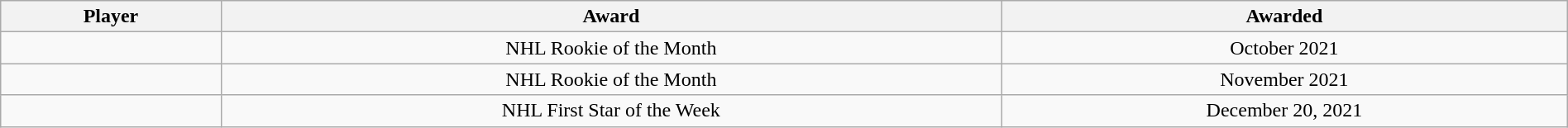<table class="wikitable sortable" style="width:100%;">
<tr align=center>
<th>Player</th>
<th>Award</th>
<th data-sort-type="date">Awarded</th>
</tr>
<tr align=center>
<td></td>
<td>NHL Rookie of the Month</td>
<td>October 2021</td>
</tr>
<tr align=center>
<td></td>
<td>NHL Rookie of the Month</td>
<td>November 2021</td>
</tr>
<tr align=center>
<td></td>
<td>NHL First Star of the Week</td>
<td>December 20, 2021</td>
</tr>
</table>
